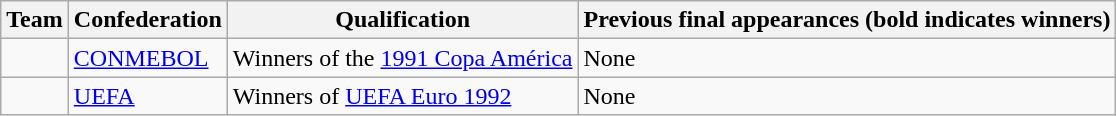<table class="wikitable">
<tr>
<th>Team</th>
<th>Confederation</th>
<th>Qualification</th>
<th>Previous final appearances (bold indicates winners)</th>
</tr>
<tr>
<td></td>
<td><a href='#'>CONMEBOL</a></td>
<td>Winners of the <a href='#'>1991 Copa América</a></td>
<td>None</td>
</tr>
<tr>
<td></td>
<td><a href='#'>UEFA</a></td>
<td>Winners of <a href='#'>UEFA Euro 1992</a></td>
<td>None</td>
</tr>
</table>
